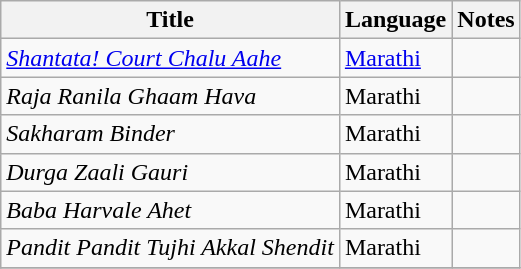<table class="wikitable sortable">
<tr>
<th>Title</th>
<th>Language</th>
<th>Notes</th>
</tr>
<tr>
<td><em><a href='#'>Shantata! Court Chalu Aahe</a></em></td>
<td><a href='#'>Marathi</a></td>
<td></td>
</tr>
<tr>
<td><em>Raja Ranila Ghaam Hava</em></td>
<td>Marathi</td>
<td></td>
</tr>
<tr>
<td><em>Sakharam Binder</em></td>
<td>Marathi</td>
<td></td>
</tr>
<tr>
<td><em>Durga Zaali Gauri</em></td>
<td>Marathi</td>
<td></td>
</tr>
<tr>
<td><em>Baba Harvale Ahet</em></td>
<td>Marathi</td>
<td></td>
</tr>
<tr>
<td><em>Pandit Pandit Tujhi Akkal Shendit</em></td>
<td>Marathi</td>
<td></td>
</tr>
<tr>
</tr>
</table>
